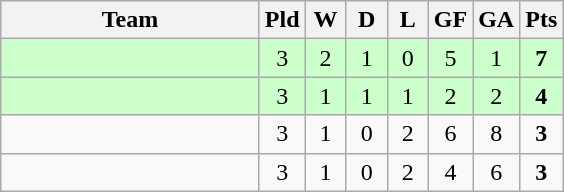<table class="wikitable" style="text-align:center">
<tr>
<th width="165">Team</th>
<th width="20">Pld</th>
<th width="20">W</th>
<th width="20">D</th>
<th width="20">L</th>
<th width="20">GF</th>
<th width="20">GA</th>
<th width="20">Pts</th>
</tr>
<tr style="background-color:#ccffcc">
<td style="text-align:left"></td>
<td>3</td>
<td>2</td>
<td>1</td>
<td>0</td>
<td>5</td>
<td>1</td>
<td><strong>7</strong></td>
</tr>
<tr style="background-color:#ccffcc">
<td style="text-align:left"></td>
<td>3</td>
<td>1</td>
<td>1</td>
<td>1</td>
<td>2</td>
<td>2</td>
<td><strong>4</strong></td>
</tr>
<tr>
<td style="text-align:left"></td>
<td>3</td>
<td>1</td>
<td>0</td>
<td>2</td>
<td>6</td>
<td>8</td>
<td><strong>3</strong></td>
</tr>
<tr>
<td style="text-align:left"></td>
<td>3</td>
<td>1</td>
<td>0</td>
<td>2</td>
<td>4</td>
<td>6</td>
<td><strong>3</strong></td>
</tr>
</table>
